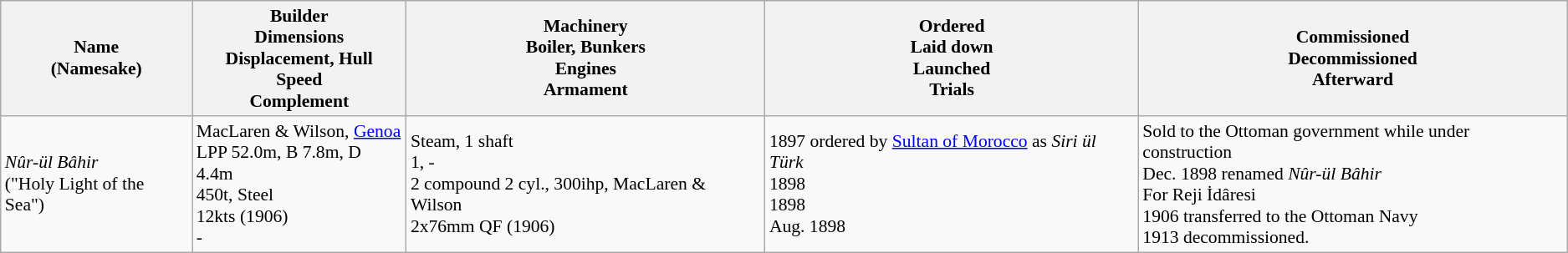<table class="wikitable" style="font-size:90%;">
<tr bgcolor="#e6e9ff">
<th>Name<br>(Namesake)</th>
<th>Builder<br>Dimensions<br>Displacement, Hull<br>Speed<br>Complement</th>
<th>Machinery<br>Boiler, Bunkers<br>Engines<br>Armament</th>
<th>Ordered<br>Laid down<br>Launched<br>Trials</th>
<th>Commissioned<br>Decommissioned<br>Afterward</th>
</tr>
<tr ---->
<td><em>Nûr-ül Bâhir</em><br>("Holy Light of the Sea")</td>
<td> MacLaren & Wilson, <a href='#'>Genoa</a><br>LPP 52.0m, B 7.8m, D 4.4m<br>450t, Steel<br>12kts (1906)<br>-</td>
<td>Steam, 1 shaft<br>1, -<br>2 compound 2 cyl., 300ihp, MacLaren & Wilson<br>2x76mm QF (1906)</td>
<td>1897 ordered by <a href='#'>Sultan of Morocco</a> as <em>Siri ül Türk</em><br>1898<br>1898<br>Aug. 1898</td>
<td>Sold to the Ottoman government while under construction<br>Dec. 1898 renamed <em>Nûr-ül Bâhir</em><br>For Reji İdâresi<br>1906 transferred to the Ottoman Navy<br>1913 decommissioned.</td>
</tr>
</table>
